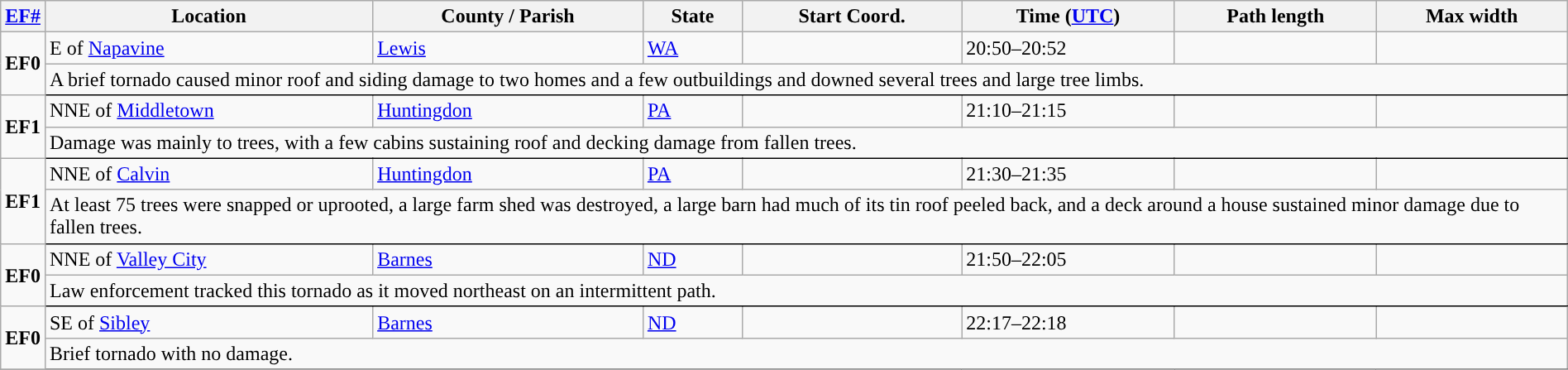<table class="wikitable sortable" style="width:100%;">
<tr>
<th scope="col" width="2%" align="center"><a href='#'>EF#</a></th>
<th scope="col" align="center" class="unsortable">Location</th>
<th scope="col" align="center" class="unsortable">County / Parish</th>
<th scope="col" align="center">State</th>
<th scope="col" align="center" data-sort-type="number">Start Coord.</th>
<th scope="col" align="center" data-sort-type="number">Time (<a href='#'>UTC</a>)</th>
<th scope="col" align="center" data-sort-type="number">Path length</th>
<th scope="col" align="center" data-sort-type="number">Max width</th>
</tr>
<tr>
<td rowspan="2" align="center"><strong>EF0</strong></td>
<td>E of <a href='#'>Napavine</a></td>
<td><a href='#'>Lewis</a></td>
<td><a href='#'>WA</a></td>
<td></td>
<td>20:50–20:52</td>
<td></td>
<td></td>
</tr>
<tr class="expand-child">
<td colspan="8" style=" border-bottom: 1px solid black;">A brief tornado caused minor roof and siding damage to two homes and a few outbuildings and downed several trees and large tree limbs.</td>
</tr>
<tr>
<td rowspan="2" align="center"><strong>EF1</strong></td>
<td>NNE of <a href='#'>Middletown</a></td>
<td><a href='#'>Huntingdon</a></td>
<td><a href='#'>PA</a></td>
<td></td>
<td>21:10–21:15</td>
<td></td>
<td></td>
</tr>
<tr class="expand-child">
<td colspan="8" style=" border-bottom: 1px solid black;">Damage was mainly to trees, with a few cabins sustaining roof and decking damage from fallen trees.</td>
</tr>
<tr>
<td rowspan="2" align="center"><strong>EF1</strong></td>
<td>NNE of <a href='#'>Calvin</a></td>
<td><a href='#'>Huntingdon</a></td>
<td><a href='#'>PA</a></td>
<td></td>
<td>21:30–21:35</td>
<td></td>
<td></td>
</tr>
<tr class="expand-child">
<td colspan="8" style=" border-bottom: 1px solid black;">At least 75 trees were snapped or uprooted, a large farm shed was destroyed, a large barn had much of its tin roof peeled back, and a deck around a house sustained minor damage due to fallen trees.</td>
</tr>
<tr>
<td rowspan="2" align="center"><strong>EF0</strong></td>
<td>NNE of <a href='#'>Valley City</a></td>
<td><a href='#'>Barnes</a></td>
<td><a href='#'>ND</a></td>
<td></td>
<td>21:50–22:05</td>
<td></td>
<td></td>
</tr>
<tr class="expand-child">
<td colspan="8" style=" border-bottom: 1px solid black;">Law enforcement tracked this tornado as it moved northeast on an intermittent path.</td>
</tr>
<tr>
<td rowspan="2" align="center"><strong>EF0</strong></td>
<td>SE of <a href='#'>Sibley</a></td>
<td><a href='#'>Barnes</a></td>
<td><a href='#'>ND</a></td>
<td></td>
<td>22:17–22:18</td>
<td></td>
<td></td>
</tr>
<tr class="expand-child">
<td colspan="8" style=" border-bottom: 1px solid black;">Brief tornado with no damage.</td>
</tr>
<tr>
</tr>
</table>
